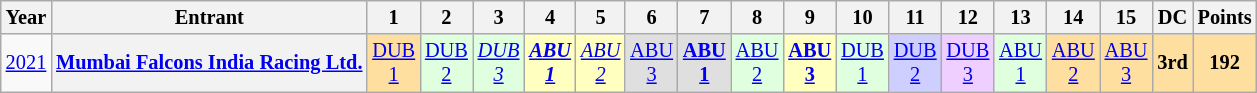<table class="wikitable" style="text-align:center; font-size:85%">
<tr>
<th>Year</th>
<th>Entrant</th>
<th>1</th>
<th>2</th>
<th>3</th>
<th>4</th>
<th>5</th>
<th>6</th>
<th>7</th>
<th>8</th>
<th>9</th>
<th>10</th>
<th>11</th>
<th>12</th>
<th>13</th>
<th>14</th>
<th>15</th>
<th>DC</th>
<th>Points</th>
</tr>
<tr>
<td><a href='#'>2021</a></td>
<th nowrap><a href='#'>Mumbai Falcons India Racing Ltd.</a></th>
<td style="background:#FFDF9F;"><a href='#'>DUB<br>1</a><br></td>
<td style="background:#DFFFDF;"><a href='#'>DUB<br>2</a><br></td>
<td style="background:#DFFFDF;"><em><a href='#'>DUB<br>3</a></em><br></td>
<td style="background:#FFFFBF;"><strong><em><a href='#'>ABU<br>1</a></em></strong><br></td>
<td style="background:#FFFFBF;"><em><a href='#'>ABU<br>2</a></em><br></td>
<td style="background:#DFDFDF;"><a href='#'>ABU<br>3</a><br></td>
<td style="background:#DFDFDF;"><strong><a href='#'>ABU<br>1</a></strong><br></td>
<td style="background:#DFFFDF;"><a href='#'>ABU<br>2</a><br></td>
<td style="background:#FFFFBF;"><strong><a href='#'>ABU<br>3</a></strong><br></td>
<td style="background:#DFFFDF;"><a href='#'>DUB<br>1</a><br></td>
<td style="background:#cfcfff;"><a href='#'>DUB<br>2</a><br></td>
<td style="background:#efcfff;"><a href='#'>DUB<br>3</a><br></td>
<td style="background:#DFFFDF;"><a href='#'>ABU<br>1</a><br></td>
<td style="background:#FFDF9F;"><a href='#'>ABU<br>2</a><br></td>
<td style="background:#FFDF9F;"><a href='#'>ABU<br>3</a><br></td>
<th style="background:#FFDF9F;">3rd</th>
<th style="background:#FFDF9F;">192</th>
</tr>
</table>
